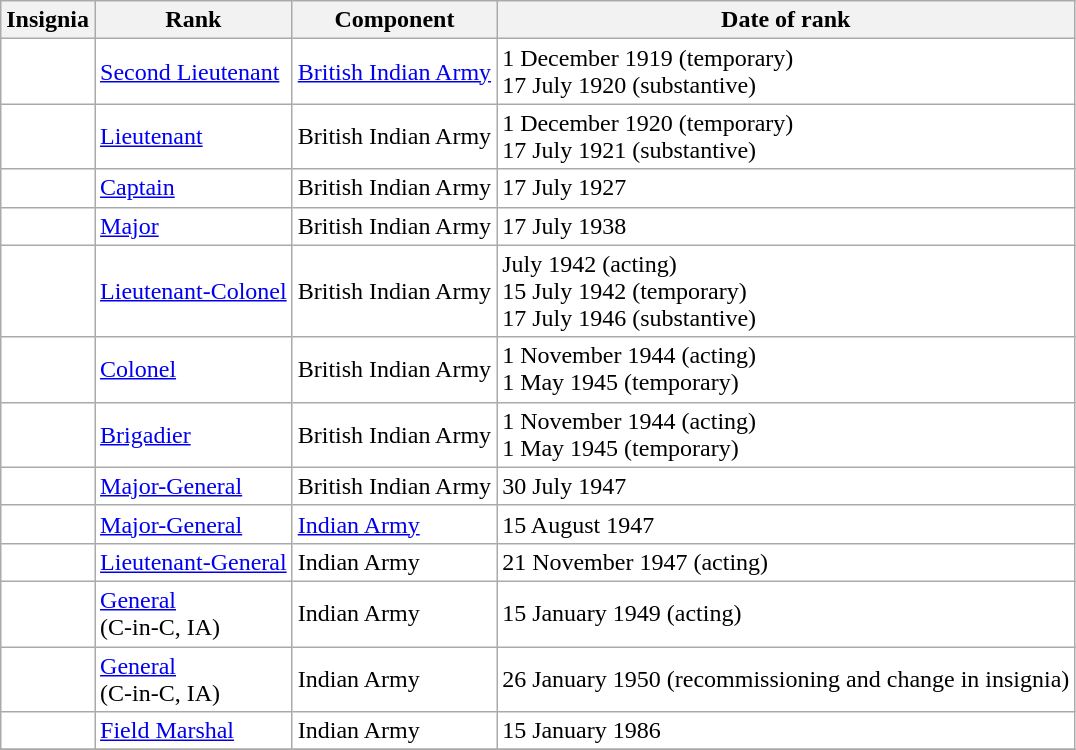<table class="wikitable" style="background:white">
<tr>
<th>Insignia</th>
<th>Rank</th>
<th>Component</th>
<th>Date of rank</th>
</tr>
<tr>
<td align="center"></td>
<td><a href='#'>Second Lieutenant</a></td>
<td><a href='#'>British Indian Army</a></td>
<td>1 December 1919 (temporary)<br>17 July 1920 (substantive)</td>
</tr>
<tr>
<td align="center"></td>
<td><a href='#'>Lieutenant</a></td>
<td>British Indian Army</td>
<td>1 December 1920 (temporary)<br>17 July 1921 (substantive)</td>
</tr>
<tr>
<td align="center"></td>
<td><a href='#'>Captain</a></td>
<td>British Indian Army</td>
<td>17 July 1927</td>
</tr>
<tr>
<td align="center"></td>
<td><a href='#'>Major</a></td>
<td>British Indian Army</td>
<td>17 July 1938</td>
</tr>
<tr>
<td align="center"></td>
<td><a href='#'>Lieutenant-Colonel</a></td>
<td>British Indian Army</td>
<td>July 1942 (acting)<br>15 July 1942 (temporary)<br>17 July 1946 (substantive)</td>
</tr>
<tr>
<td align="center"></td>
<td><a href='#'>Colonel</a></td>
<td>British Indian Army</td>
<td>1 November 1944 (acting)<br>1 May 1945 (temporary)</td>
</tr>
<tr>
<td align="center"></td>
<td><a href='#'>Brigadier</a></td>
<td>British Indian Army</td>
<td>1 November 1944 (acting)<br>1 May 1945 (temporary)</td>
</tr>
<tr>
<td align="center"></td>
<td><a href='#'>Major-General</a></td>
<td>British Indian Army</td>
<td>30 July 1947</td>
</tr>
<tr>
<td align="center"></td>
<td><a href='#'>Major-General</a></td>
<td><a href='#'>Indian Army</a></td>
<td>15 August 1947</td>
</tr>
<tr>
<td align="center"></td>
<td><a href='#'>Lieutenant-General</a></td>
<td>Indian Army</td>
<td>21 November 1947 (acting)</td>
</tr>
<tr>
<td align="center"></td>
<td><a href='#'>General</a><br>(C-in-C, IA)</td>
<td>Indian Army</td>
<td>15 January 1949 (acting)</td>
</tr>
<tr>
<td align="center"></td>
<td><a href='#'>General</a><br>(C-in-C, IA)</td>
<td>Indian Army</td>
<td>26 January 1950 (recommissioning and change in insignia)</td>
</tr>
<tr>
<td align="center"></td>
<td><a href='#'>Field Marshal</a></td>
<td>Indian Army</td>
<td>15 January 1986</td>
</tr>
<tr>
</tr>
</table>
